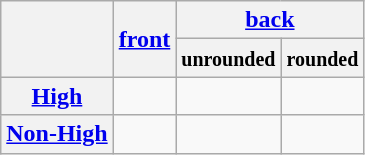<table class="wikitable" style="text-align: center">
<tr>
<th rowspan=2></th>
<th rowspan=2><a href='#'>front</a></th>
<th colspan=2><a href='#'>back</a></th>
</tr>
<tr>
<th><small>unrounded</small></th>
<th><small>rounded</small></th>
</tr>
<tr>
<th><a href='#'>High</a></th>
<td></td>
<td></td>
<td></td>
</tr>
<tr>
<th><a href='#'>Non-High</a></th>
<td></td>
<td></td>
<td></td>
</tr>
</table>
